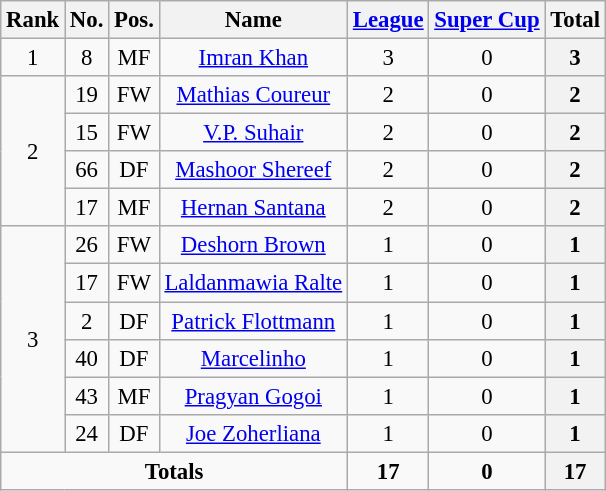<table class="wikitable sortable" style="font-size: 95%; text-align: center;">
<tr>
<th>Rank</th>
<th>No.</th>
<th>Pos.</th>
<th>Name</th>
<th><a href='#'>League</a></th>
<th><a href='#'>Super Cup</a></th>
<th>Total</th>
</tr>
<tr>
<td>1</td>
<td>8</td>
<td>MF</td>
<td> <a href='#'>Imran Khan</a></td>
<td>3</td>
<td>0</td>
<th>3</th>
</tr>
<tr>
<td rowspan="4">2</td>
<td>19</td>
<td>FW</td>
<td> <a href='#'>Mathias Coureur</a></td>
<td>2</td>
<td>0</td>
<th>2</th>
</tr>
<tr>
<td>15</td>
<td>FW</td>
<td> <a href='#'>V.P. Suhair</a></td>
<td>2</td>
<td>0</td>
<th>2</th>
</tr>
<tr>
<td>66</td>
<td>DF</td>
<td> <a href='#'>Mashoor Shereef</a></td>
<td>2</td>
<td>0</td>
<th>2</th>
</tr>
<tr>
<td>17</td>
<td>MF</td>
<td> <a href='#'>Hernan Santana</a></td>
<td>2</td>
<td>0</td>
<th>2</th>
</tr>
<tr>
<td rowspan="6">3</td>
<td>26</td>
<td>FW</td>
<td> <a href='#'>Deshorn Brown</a></td>
<td>1</td>
<td>0</td>
<th>1</th>
</tr>
<tr>
<td>17</td>
<td>FW</td>
<td> <a href='#'>Laldanmawia Ralte</a></td>
<td>1</td>
<td>0</td>
<th>1</th>
</tr>
<tr>
<td>2</td>
<td>DF</td>
<td> <a href='#'>Patrick Flottmann</a></td>
<td>1</td>
<td>0</td>
<th>1</th>
</tr>
<tr>
<td>40</td>
<td>DF</td>
<td> <a href='#'>Marcelinho</a></td>
<td>1</td>
<td>0</td>
<th>1</th>
</tr>
<tr>
<td>43</td>
<td>MF</td>
<td> <a href='#'>Pragyan Gogoi</a></td>
<td>1</td>
<td>0</td>
<th>1</th>
</tr>
<tr>
<td>24</td>
<td>DF</td>
<td> <a href='#'>Joe Zoherliana </a></td>
<td>1</td>
<td>0</td>
<th>1</th>
</tr>
<tr>
<td colspan="4"><strong>Totals</strong></td>
<td><strong>17</strong></td>
<td><strong>0</strong></td>
<th>17</th>
</tr>
</table>
